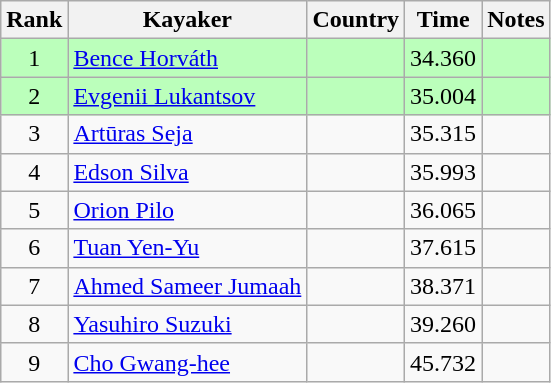<table class="wikitable" style="text-align:center">
<tr>
<th>Rank</th>
<th>Kayaker</th>
<th>Country</th>
<th>Time</th>
<th>Notes</th>
</tr>
<tr bgcolor=bbffbb>
<td>1</td>
<td align="left"><a href='#'>Bence Horváth</a></td>
<td align="left"></td>
<td>34.360</td>
<td></td>
</tr>
<tr bgcolor=bbffbb>
<td>2</td>
<td align="left"><a href='#'>Evgenii Lukantsov</a></td>
<td align="left"></td>
<td>35.004</td>
<td></td>
</tr>
<tr>
<td>3</td>
<td align="left"><a href='#'>Artūras Seja</a></td>
<td align="left"></td>
<td>35.315</td>
<td></td>
</tr>
<tr>
<td>4</td>
<td align="left"><a href='#'>Edson Silva</a></td>
<td align="left"></td>
<td>35.993</td>
<td></td>
</tr>
<tr>
<td>5</td>
<td align="left"><a href='#'>Orion Pilo</a></td>
<td align="left"></td>
<td>36.065</td>
<td></td>
</tr>
<tr>
<td>6</td>
<td align="left"><a href='#'>Tuan Yen-Yu</a></td>
<td align="left"></td>
<td>37.615</td>
<td></td>
</tr>
<tr>
<td>7</td>
<td align="left"><a href='#'>Ahmed Sameer Jumaah</a></td>
<td align="left"></td>
<td>38.371</td>
<td></td>
</tr>
<tr>
<td>8</td>
<td align="left"><a href='#'>Yasuhiro Suzuki</a></td>
<td align="left"></td>
<td>39.260</td>
<td></td>
</tr>
<tr>
<td>9</td>
<td align="left"><a href='#'>Cho Gwang-hee</a></td>
<td align="left"></td>
<td>45.732</td>
<td></td>
</tr>
</table>
